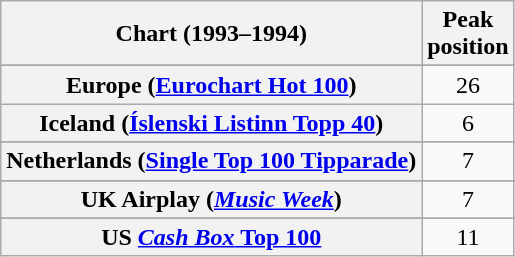<table class="wikitable sortable plainrowheaders" style="text-align:center">
<tr>
<th scope="col">Chart (1993–1994)</th>
<th scope="col">Peak<br>position</th>
</tr>
<tr>
</tr>
<tr>
</tr>
<tr>
</tr>
<tr>
<th scope="row">Europe (<a href='#'>Eurochart Hot 100</a>)</th>
<td>26</td>
</tr>
<tr>
<th scope="row">Iceland (<a href='#'>Íslenski Listinn Topp 40</a>)</th>
<td>6</td>
</tr>
<tr>
</tr>
<tr>
<th scope="row">Netherlands (<a href='#'>Single Top 100 Tipparade</a>)</th>
<td>7</td>
</tr>
<tr>
</tr>
<tr>
</tr>
<tr>
</tr>
<tr>
<th scope="row">UK Airplay (<em><a href='#'>Music Week</a></em>)</th>
<td>7</td>
</tr>
<tr>
</tr>
<tr>
</tr>
<tr>
</tr>
<tr>
</tr>
<tr>
<th scope="row">US <a href='#'><em>Cash Box</em> Top 100</a></th>
<td>11</td>
</tr>
</table>
